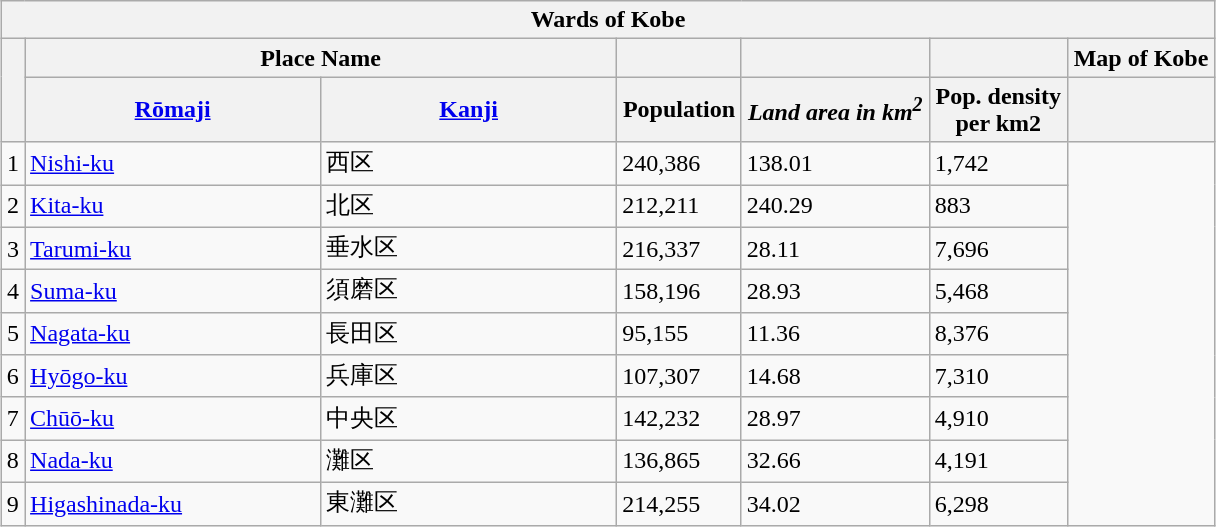<table class="wikitable" style="margin-left: auto; margin-right: auto;" width="810px">
<tr>
<th colspan="7">Wards of Kobe</th>
</tr>
<tr>
<th rowspan="2"></th>
<th colspan="2">Place Name</th>
<th></th>
<th></th>
<th></th>
<th>Map of Kobe</th>
</tr>
<tr>
<th style="width: 190px;"><a href='#'>Rōmaji</a></th>
<th style="width: 190px;"><a href='#'>Kanji</a></th>
<th>Population</th>
<th><em>Land area in km<sup>2</sup></em></th>
<th>Pop. density<br>per km2</th>
<th></th>
</tr>
<tr>
<td style="text-align: center;" "width: 20px;">1</td>
<td><a href='#'>Nishi-ku</a></td>
<td>西区</td>
<td>240,386</td>
<td>138.01</td>
<td>1,742</td>
<td rowspan="9"></td>
</tr>
<tr>
<td style="text-align: center;">2</td>
<td><a href='#'>Kita-ku</a></td>
<td>北区</td>
<td>212,211</td>
<td>240.29</td>
<td>883</td>
</tr>
<tr>
<td style="text-align: center;">3</td>
<td><a href='#'>Tarumi-ku</a></td>
<td>垂水区</td>
<td>216,337</td>
<td>28.11</td>
<td>7,696</td>
</tr>
<tr>
<td style="text-align: center;">4</td>
<td><a href='#'>Suma-ku</a></td>
<td>須磨区</td>
<td>158,196</td>
<td>28.93</td>
<td>5,468</td>
</tr>
<tr>
<td style="text-align: center;">5</td>
<td><a href='#'>Nagata-ku</a></td>
<td>長田区</td>
<td>95,155</td>
<td>11.36</td>
<td>8,376</td>
</tr>
<tr>
<td>6</td>
<td><a href='#'>Hyōgo-ku</a></td>
<td>兵庫区</td>
<td>107,307</td>
<td>14.68</td>
<td>7,310</td>
</tr>
<tr>
<td>7</td>
<td><a href='#'>Chūō-ku</a></td>
<td>中央区</td>
<td>142,232</td>
<td>28.97</td>
<td>4,910</td>
</tr>
<tr>
<td>8</td>
<td><a href='#'>Nada-ku</a></td>
<td>灘区</td>
<td>136,865</td>
<td>32.66</td>
<td>4,191</td>
</tr>
<tr>
<td>9</td>
<td><a href='#'>Higashinada-ku</a></td>
<td>東灘区</td>
<td>214,255</td>
<td>34.02</td>
<td>6,298</td>
</tr>
</table>
